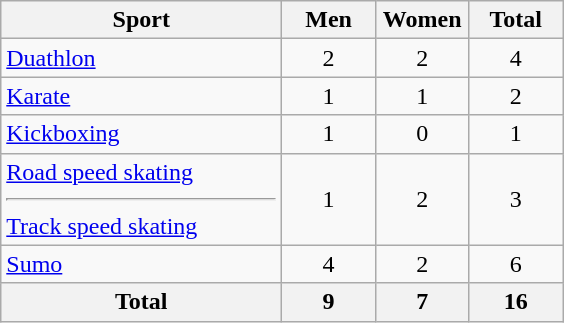<table class="wikitable sortable" style="text-align:center;">
<tr>
<th width=180>Sport</th>
<th width=55>Men</th>
<th width=55>Women</th>
<th width=55>Total</th>
</tr>
<tr>
<td align=left><a href='#'>Duathlon</a></td>
<td>2</td>
<td>2</td>
<td>4</td>
</tr>
<tr>
<td align=left><a href='#'>Karate</a></td>
<td>1</td>
<td>1</td>
<td>2</td>
</tr>
<tr>
<td align=left><a href='#'>Kickboxing</a></td>
<td>1</td>
<td>0</td>
<td>1</td>
</tr>
<tr>
<td align=left><a href='#'>Road speed skating</a><hr><a href='#'>Track speed skating</a></td>
<td>1</td>
<td>2</td>
<td>3</td>
</tr>
<tr>
<td align=left><a href='#'>Sumo</a></td>
<td>4</td>
<td>2</td>
<td>6</td>
</tr>
<tr>
<th>Total</th>
<th>9</th>
<th>7</th>
<th>16</th>
</tr>
</table>
